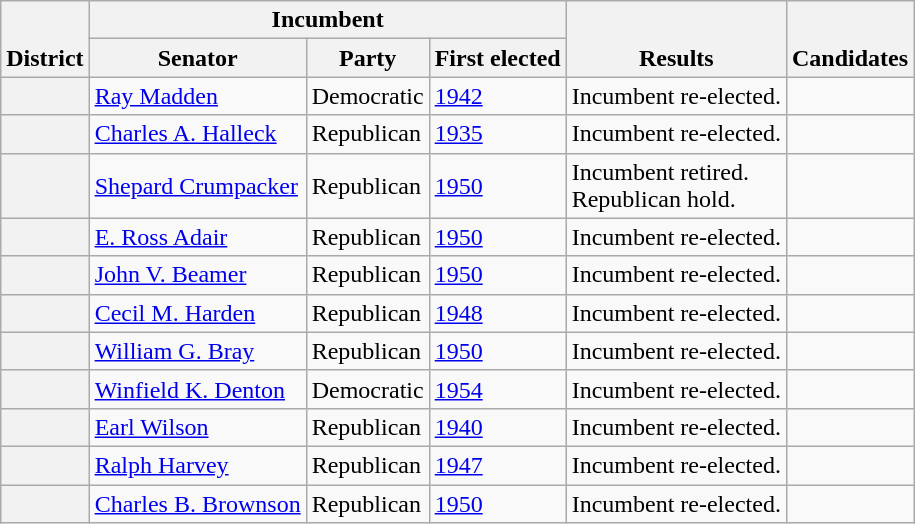<table class=wikitable>
<tr valign=bottom>
<th rowspan=2>District</th>
<th colspan=3>Incumbent</th>
<th rowspan=2>Results</th>
<th rowspan=2>Candidates</th>
</tr>
<tr>
<th>Senator</th>
<th>Party</th>
<th>First elected</th>
</tr>
<tr>
<th></th>
<td><a href='#'>Ray Madden</a></td>
<td>Democratic</td>
<td><a href='#'>1942</a></td>
<td>Incumbent re-elected.</td>
<td nowrap></td>
</tr>
<tr>
<th></th>
<td><a href='#'>Charles A. Halleck</a></td>
<td>Republican</td>
<td><a href='#'>1935 </a></td>
<td>Incumbent re-elected.</td>
<td nowrap></td>
</tr>
<tr>
<th></th>
<td><a href='#'>Shepard Crumpacker</a></td>
<td>Republican</td>
<td><a href='#'>1950</a></td>
<td>Incumbent retired.<br>Republican hold.</td>
<td nowrap></td>
</tr>
<tr>
<th></th>
<td><a href='#'>E. Ross Adair</a></td>
<td>Republican</td>
<td><a href='#'>1950</a></td>
<td>Incumbent re-elected.</td>
<td nowrap></td>
</tr>
<tr>
<th></th>
<td><a href='#'>John V. Beamer</a></td>
<td>Republican</td>
<td><a href='#'>1950</a></td>
<td>Incumbent re-elected.</td>
<td nowrap></td>
</tr>
<tr>
<th></th>
<td><a href='#'>Cecil M. Harden</a></td>
<td>Republican</td>
<td><a href='#'>1948</a></td>
<td>Incumbent re-elected.</td>
<td nowrap></td>
</tr>
<tr>
<th></th>
<td><a href='#'>William G. Bray</a></td>
<td>Republican</td>
<td><a href='#'>1950</a></td>
<td>Incumbent re-elected.</td>
<td nowrap></td>
</tr>
<tr>
<th></th>
<td><a href='#'>Winfield K. Denton</a></td>
<td>Democratic</td>
<td><a href='#'>1954</a></td>
<td>Incumbent re-elected.</td>
<td nowrap></td>
</tr>
<tr>
<th></th>
<td><a href='#'>Earl Wilson</a></td>
<td>Republican</td>
<td><a href='#'>1940</a></td>
<td>Incumbent re-elected.</td>
<td nowrap></td>
</tr>
<tr>
<th></th>
<td><a href='#'>Ralph Harvey</a></td>
<td>Republican</td>
<td><a href='#'>1947 </a></td>
<td>Incumbent re-elected.</td>
<td nowrap></td>
</tr>
<tr>
<th></th>
<td><a href='#'>Charles B. Brownson</a></td>
<td>Republican</td>
<td><a href='#'>1950</a></td>
<td>Incumbent re-elected.</td>
<td nowrap></td>
</tr>
</table>
